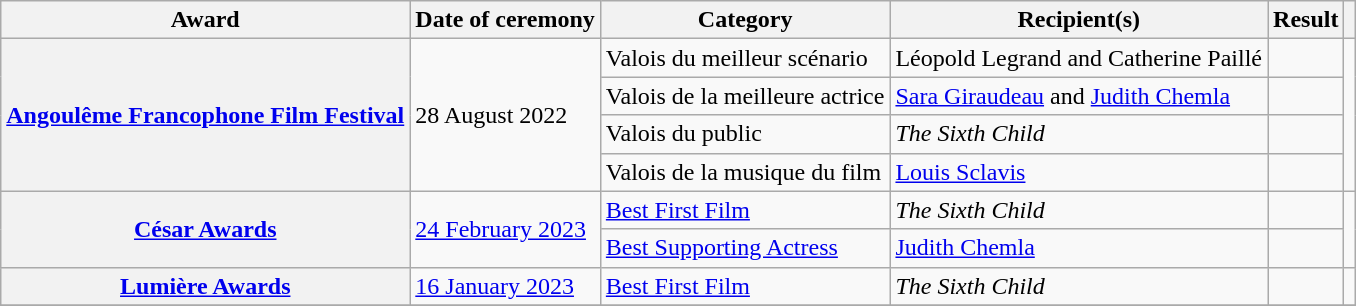<table class="wikitable sortable plainrowheaders">
<tr>
<th scope="col">Award</th>
<th scope="col">Date of ceremony</th>
<th scope="col">Category</th>
<th scope="col">Recipient(s)</th>
<th scope="col">Result</th>
<th scope="col" class="unsortable"></th>
</tr>
<tr>
<th rowspan="4" scope="row"><a href='#'>Angoulême Francophone Film Festival</a></th>
<td rowspan="4">28 August 2022</td>
<td>Valois du meilleur scénario</td>
<td>Léopold Legrand and Catherine Paillé</td>
<td></td>
<td rowspan="4" align="center"></td>
</tr>
<tr>
<td>Valois de la meilleure actrice</td>
<td><a href='#'>Sara Giraudeau</a> and <a href='#'>Judith Chemla</a></td>
<td></td>
</tr>
<tr>
<td>Valois du public</td>
<td><em>The Sixth Child</em></td>
<td></td>
</tr>
<tr>
<td>Valois de la musique du film</td>
<td><a href='#'>Louis Sclavis</a></td>
<td></td>
</tr>
<tr>
<th rowspan="2" scope="row"><a href='#'>César Awards</a></th>
<td rowspan="2"><a href='#'>24 February 2023</a></td>
<td><a href='#'>Best First Film</a></td>
<td><em>The Sixth Child</em></td>
<td></td>
<td rowspan="2" align="center"></td>
</tr>
<tr>
<td><a href='#'>Best Supporting Actress</a></td>
<td><a href='#'>Judith Chemla</a></td>
<td></td>
</tr>
<tr>
<th scope="row"><a href='#'>Lumière Awards</a></th>
<td><a href='#'>16 January 2023</a></td>
<td><a href='#'>Best First Film</a></td>
<td><em>The Sixth Child</em></td>
<td></td>
<td align="center"></td>
</tr>
<tr>
</tr>
</table>
